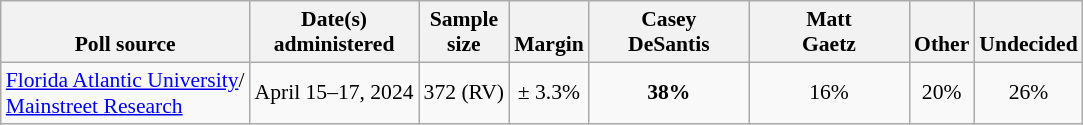<table class="wikitable" style="font-size:90%;text-align:center;">
<tr valign=bottom>
<th>Poll source</th>
<th>Date(s)<br>administered</th>
<th>Sample<br>size</th>
<th>Margin<br></th>
<th style="width:100px;">Casey<br>DeSantis</th>
<th style="width:100px;">Matt<br>Gaetz</th>
<th>Other</th>
<th>Undecided</th>
</tr>
<tr>
<td style="text-align:left;"><a href='#'>Florida Atlantic University</a>/<a href='#'><br>Mainstreet Research</a></td>
<td>April 15–17, 2024</td>
<td>372 (RV)</td>
<td>± 3.3%</td>
<td><strong>38%</strong></td>
<td>16%</td>
<td>20%</td>
<td>26%</td>
</tr>
</table>
